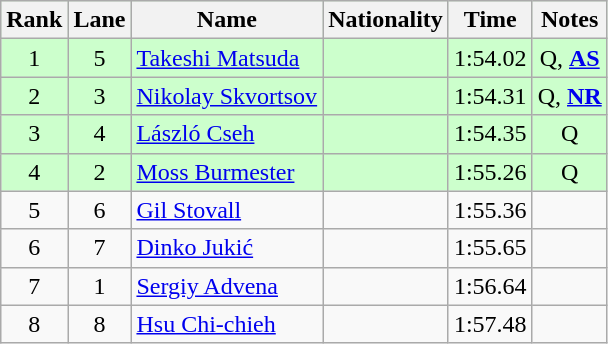<table class="wikitable sortable" style="text-align:center">
<tr bgcolor=ccffcc>
<th>Rank</th>
<th>Lane</th>
<th>Name</th>
<th>Nationality</th>
<th>Time</th>
<th>Notes</th>
</tr>
<tr bgcolor=ccffcc>
<td>1</td>
<td>5</td>
<td align=left><a href='#'>Takeshi Matsuda</a></td>
<td align=left></td>
<td>1:54.02</td>
<td>Q, <strong><a href='#'>AS</a></strong></td>
</tr>
<tr bgcolor=ccffcc>
<td>2</td>
<td>3</td>
<td align=left><a href='#'>Nikolay Skvortsov</a></td>
<td align=left></td>
<td>1:54.31</td>
<td>Q, <strong><a href='#'>NR</a></strong></td>
</tr>
<tr bgcolor=ccffcc>
<td>3</td>
<td>4</td>
<td align=left><a href='#'>László Cseh</a></td>
<td align=left></td>
<td>1:54.35</td>
<td>Q</td>
</tr>
<tr bgcolor=ccffcc>
<td>4</td>
<td>2</td>
<td align=left><a href='#'>Moss Burmester</a></td>
<td align=left></td>
<td>1:55.26</td>
<td>Q</td>
</tr>
<tr>
<td>5</td>
<td>6</td>
<td align=left><a href='#'>Gil Stovall</a></td>
<td align=left></td>
<td>1:55.36</td>
<td></td>
</tr>
<tr>
<td>6</td>
<td>7</td>
<td align=left><a href='#'>Dinko Jukić</a></td>
<td align=left></td>
<td>1:55.65</td>
<td></td>
</tr>
<tr>
<td>7</td>
<td>1</td>
<td align=left><a href='#'>Sergiy Advena</a></td>
<td align=left></td>
<td>1:56.64</td>
<td></td>
</tr>
<tr>
<td>8</td>
<td>8</td>
<td align=left><a href='#'>Hsu Chi-chieh</a></td>
<td align=left></td>
<td>1:57.48</td>
<td></td>
</tr>
</table>
